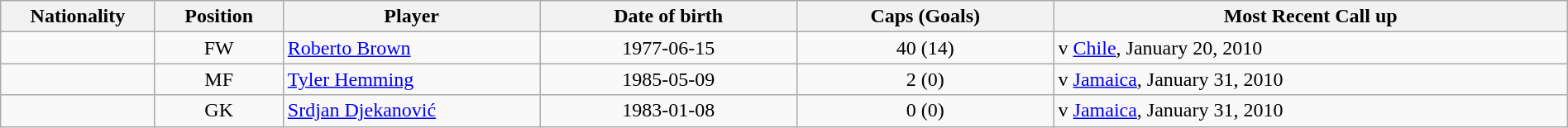<table class="wikitable" style="width:100%;">
<tr>
<th width=5%>Nationality</th>
<th width=5%>Position</th>
<th width=10%>Player</th>
<th width=10%>Date of birth</th>
<th width=10%>Caps (Goals)</th>
<th width=20%>Most Recent Call up</th>
</tr>
<tr>
<td align=center></td>
<td align=center>FW</td>
<td><a href='#'>Roberto Brown</a></td>
<td align=center>1977-06-15</td>
<td align=center>40 (14)</td>
<td>v <a href='#'>Chile</a>, January 20, 2010</td>
</tr>
<tr>
<td align=center></td>
<td align=center>MF</td>
<td><a href='#'>Tyler Hemming</a></td>
<td align=center>1985-05-09</td>
<td align=center>2 (0)</td>
<td>v <a href='#'>Jamaica</a>, January 31, 2010</td>
</tr>
<tr>
<td align=center></td>
<td align=center>GK</td>
<td><a href='#'>Srdjan Djekanović</a></td>
<td align=center>1983-01-08</td>
<td align=center>0 (0)</td>
<td>v <a href='#'>Jamaica</a>, January 31, 2010</td>
</tr>
</table>
